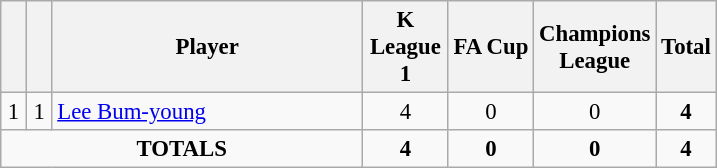<table class="wikitable sortable" style="font-size: 95%; text-align: center;">
<tr>
<th width=10></th>
<th width=10></th>
<th width=200>Player</th>
<th width=50>K League 1</th>
<th width=50>FA Cup</th>
<th width=50>Champions League</th>
<th>Total</th>
</tr>
<tr>
<td>1</td>
<td>1</td>
<td align="left"> <a href='#'>Lee Bum-young</a></td>
<td>4</td>
<td>0</td>
<td>0</td>
<td><strong>4</strong></td>
</tr>
<tr>
<td colspan="3"><strong>TOTALS</strong></td>
<td><strong>4</strong></td>
<td><strong>0</strong></td>
<td><strong>0</strong></td>
<td><strong>4</strong></td>
</tr>
</table>
